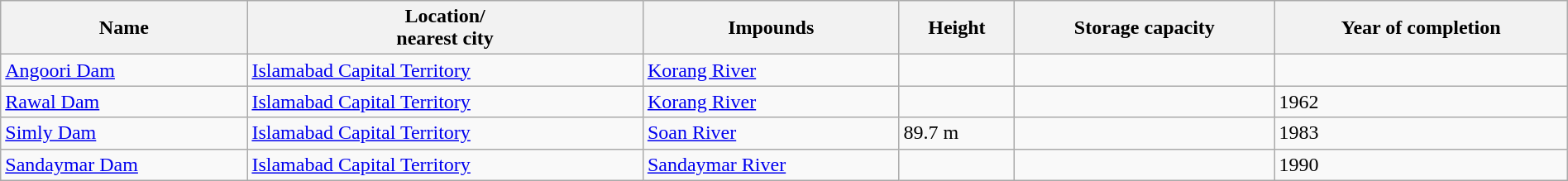<table class="wikitable sortable" style="width:100%">
<tr>
<th>Name</th>
<th>Location/<br>nearest city</th>
<th>Impounds</th>
<th>Height</th>
<th>Storage capacity</th>
<th>Year of completion</th>
</tr>
<tr>
<td><a href='#'>Angoori Dam</a></td>
<td><a href='#'>Islamabad Capital Territory</a></td>
<td><a href='#'>Korang River</a></td>
<td></td>
<td></td>
<td></td>
</tr>
<tr>
<td><a href='#'>Rawal Dam</a></td>
<td><a href='#'>Islamabad Capital Territory</a></td>
<td><a href='#'>Korang River</a></td>
<td></td>
<td></td>
<td>1962</td>
</tr>
<tr>
<td><a href='#'>Simly Dam</a></td>
<td><a href='#'>Islamabad Capital Territory</a></td>
<td><a href='#'>Soan River</a></td>
<td>89.7 m</td>
<td></td>
<td>1983</td>
</tr>
<tr>
<td><a href='#'>Sandaymar Dam</a></td>
<td><a href='#'>Islamabad Capital Territory</a></td>
<td><a href='#'>Sandaymar River</a></td>
<td></td>
<td></td>
<td>1990</td>
</tr>
</table>
